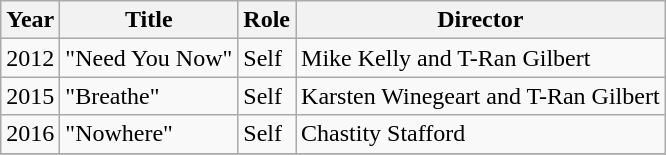<table class="wikitable sortable">
<tr>
<th>Year</th>
<th>Title</th>
<th>Role</th>
<th class="unsortable">Director</th>
</tr>
<tr>
<td>2012</td>
<td>"Need You Now"</td>
<td>Self</td>
<td>Mike Kelly and T-Ran Gilbert</td>
</tr>
<tr>
<td>2015</td>
<td>"Breathe"</td>
<td>Self</td>
<td>Karsten Winegeart and T-Ran Gilbert</td>
</tr>
<tr>
<td>2016</td>
<td>"Nowhere"</td>
<td>Self</td>
<td>Chastity Stafford</td>
</tr>
<tr>
</tr>
</table>
